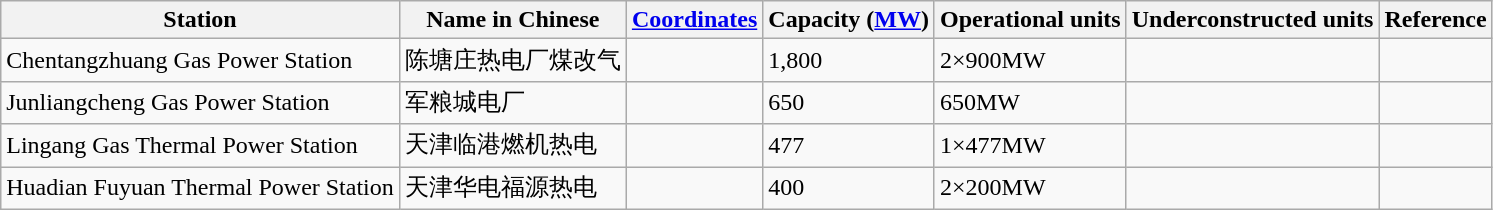<table class="wikitable sortable">
<tr>
<th>Station</th>
<th>Name in Chinese</th>
<th><a href='#'>Coordinates</a></th>
<th>Capacity (<a href='#'>MW</a>)</th>
<th>Operational units</th>
<th>Underconstructed units</th>
<th>Reference</th>
</tr>
<tr>
<td>Chentangzhuang Gas Power Station</td>
<td>陈塘庄热电厂煤改气</td>
<td></td>
<td>1,800</td>
<td>2×900MW</td>
<td></td>
<td></td>
</tr>
<tr>
<td>Junliangcheng Gas Power Station</td>
<td>军粮城电厂</td>
<td></td>
<td>650</td>
<td>650MW</td>
<td></td>
<td></td>
</tr>
<tr>
<td>Lingang Gas Thermal Power Station</td>
<td>天津临港燃机热电</td>
<td></td>
<td>477</td>
<td>1×477MW</td>
<td></td>
<td></td>
</tr>
<tr>
<td>Huadian Fuyuan Thermal Power Station</td>
<td>天津华电福源热电</td>
<td></td>
<td>400</td>
<td>2×200MW</td>
<td></td>
<td></td>
</tr>
</table>
